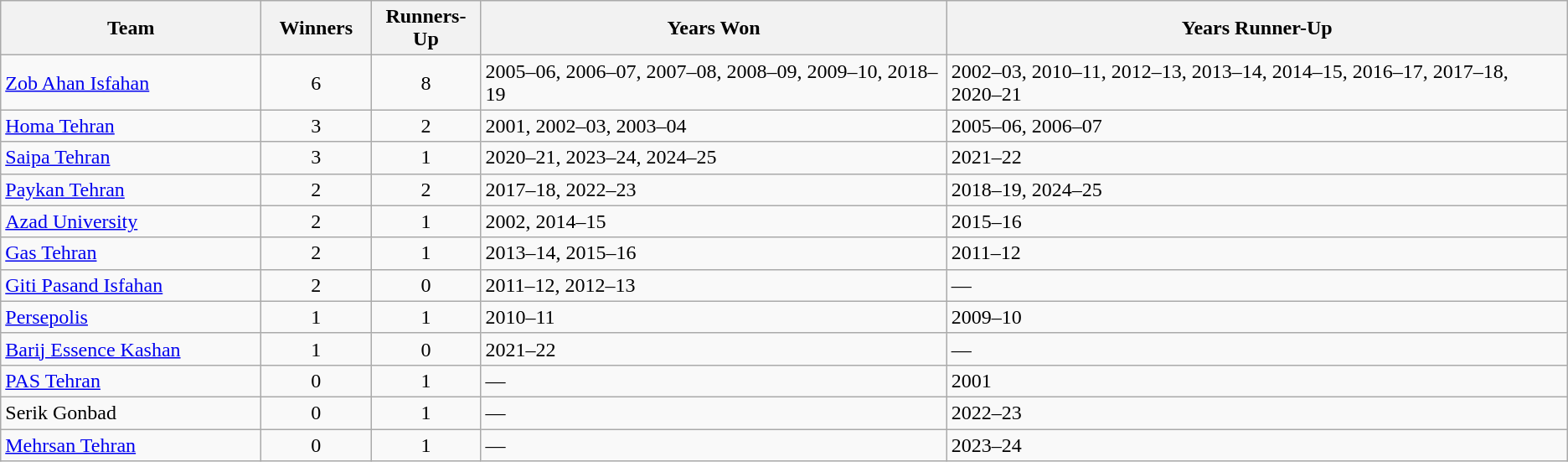<table class="wikitable" style="text-align:center;">
<tr>
<th width=200>Team</th>
<th width=80>Winners</th>
<th width=80>Runners-Up</th>
<th>Years Won</th>
<th>Years Runner-Up</th>
</tr>
<tr>
<td align=left><a href='#'>Zob Ahan Isfahan</a></td>
<td>6</td>
<td>8</td>
<td align=left>2005–06, 2006–07, 2007–08, 2008–09, 2009–10, 2018–19</td>
<td align=left>2002–03, 2010–11, 2012–13, 2013–14, 2014–15, 2016–17, 2017–18, 2020–21</td>
</tr>
<tr>
<td align=left><a href='#'>Homa Tehran</a></td>
<td>3</td>
<td>2</td>
<td align=left>2001, 2002–03, 2003–04</td>
<td align=left>2005–06, 2006–07</td>
</tr>
<tr>
<td align=left><a href='#'>Saipa Tehran</a></td>
<td>3</td>
<td>1</td>
<td align=left>2020–21, 2023–24, 2024–25</td>
<td align=left>2021–22</td>
</tr>
<tr>
<td align=left><a href='#'>Paykan Tehran</a></td>
<td>2</td>
<td>2</td>
<td align=left>2017–18, 2022–23</td>
<td align=left>2018–19, 2024–25</td>
</tr>
<tr>
<td align=left><a href='#'>Azad University</a></td>
<td>2</td>
<td>1</td>
<td align=left>2002, 2014–15</td>
<td align=left>2015–16</td>
</tr>
<tr>
<td align=left><a href='#'>Gas Tehran</a></td>
<td>2</td>
<td>1</td>
<td align=left>2013–14, 2015–16</td>
<td align=left>2011–12</td>
</tr>
<tr>
<td align=left><a href='#'>Giti Pasand Isfahan</a></td>
<td>2</td>
<td>0</td>
<td align=left>2011–12, 2012–13</td>
<td align=left>—</td>
</tr>
<tr>
<td align=left><a href='#'>Persepolis</a></td>
<td>1</td>
<td>1</td>
<td align=left>2010–11</td>
<td align=left>2009–10</td>
</tr>
<tr>
<td align=left><a href='#'>Barij Essence Kashan</a></td>
<td>1</td>
<td>0</td>
<td align=left>2021–22</td>
<td align=left>—</td>
</tr>
<tr>
<td align=left><a href='#'>PAS Tehran</a></td>
<td>0</td>
<td>1</td>
<td align=left>—</td>
<td align=left>2001</td>
</tr>
<tr>
<td align=left>Serik Gonbad</td>
<td>0</td>
<td>1</td>
<td align=left>—</td>
<td align=left>2022–23</td>
</tr>
<tr>
<td align=left><a href='#'>Mehrsan Tehran</a></td>
<td>0</td>
<td>1</td>
<td align=left>—</td>
<td align=left>2023–24</td>
</tr>
</table>
